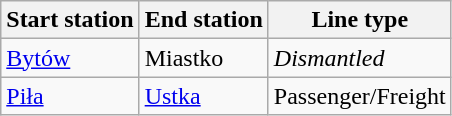<table class="wikitable">
<tr>
<th>Start station</th>
<th>End station</th>
<th>Line type</th>
</tr>
<tr>
<td><a href='#'>Bytów</a></td>
<td>Miastko</td>
<td><em>Dismantled</em></td>
</tr>
<tr>
<td><a href='#'>Piła</a></td>
<td><a href='#'>Ustka</a></td>
<td>Passenger/Freight</td>
</tr>
</table>
